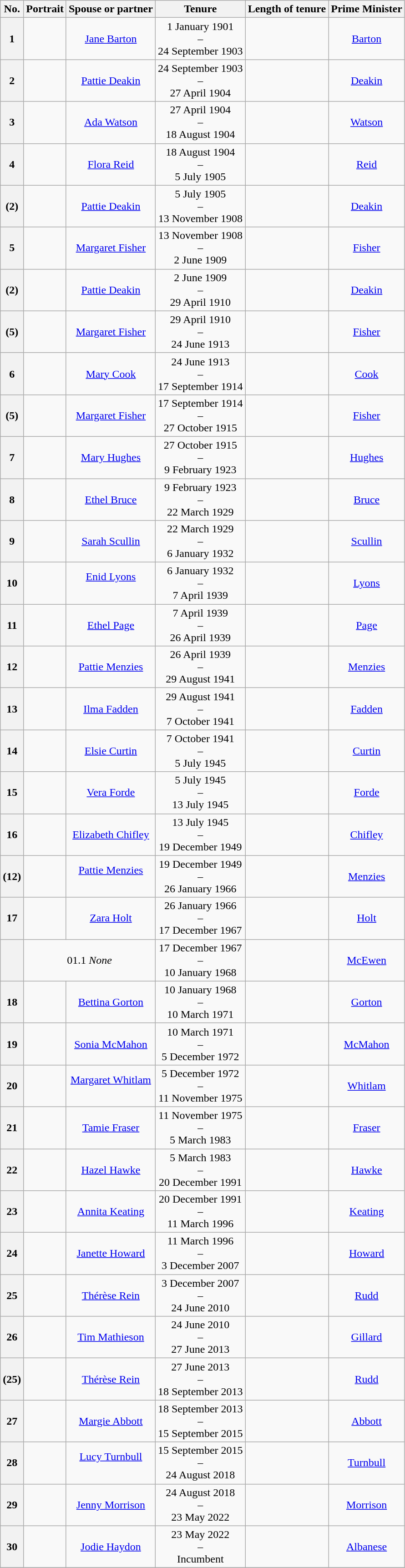<table class="wikitable sortable" style="text-align:Center;">
<tr>
<th><abbr>No.</abbr></th>
<th>Portrait</th>
<th>Spouse or partner</th>
<th>Tenure</th>
<th>Length of tenure</th>
<th>Prime Minister</th>
</tr>
<tr>
<th>1</th>
<td></td>
<td><a href='#'>Jane Barton</a><br></td>
<td>1 January 1901<br>–<br>24 September 1903</td>
<td></td>
<td><a href='#'>Barton</a><br></td>
</tr>
<tr>
<th>2</th>
<td></td>
<td><a href='#'>Pattie Deakin</a><br></td>
<td>24 September 1903<br>–<br>27 April 1904</td>
<td></td>
<td><a href='#'>Deakin</a><br></td>
</tr>
<tr>
<th>3</th>
<td></td>
<td><a href='#'>Ada Watson</a><br></td>
<td>27 April 1904<br>–<br>18 August 1904</td>
<td></td>
<td><a href='#'>Watson</a><br></td>
</tr>
<tr>
<th>4</th>
<td></td>
<td><a href='#'>Flora Reid</a><br></td>
<td>18 August 1904<br>–<br>5 July 1905</td>
<td></td>
<td><a href='#'>Reid</a><br></td>
</tr>
<tr>
<th>(2)</th>
<td></td>
<td><a href='#'>Pattie Deakin</a><br></td>
<td>5 July 1905<br>–<br>13 November 1908</td>
<td></td>
<td><a href='#'>Deakin</a><br></td>
</tr>
<tr>
<th>5</th>
<td></td>
<td><a href='#'>Margaret Fisher</a><br></td>
<td>13 November 1908<br>–<br>2 June 1909</td>
<td></td>
<td><a href='#'>Fisher</a><br></td>
</tr>
<tr>
<th>(2)</th>
<td></td>
<td><a href='#'>Pattie Deakin</a> <br></td>
<td>2 June 1909<br>–<br>29 April 1910</td>
<td></td>
<td><a href='#'>Deakin</a><br></td>
</tr>
<tr>
<th>(5)</th>
<td></td>
<td><a href='#'>Margaret Fisher</a> <br></td>
<td>29 April 1910<br>–<br>24 June 1913</td>
<td></td>
<td><a href='#'>Fisher</a><br></td>
</tr>
<tr>
<th>6</th>
<td></td>
<td><a href='#'>Mary Cook</a><br></td>
<td>24 June 1913<br>–<br>17 September 1914</td>
<td></td>
<td><a href='#'>Cook</a><br></td>
</tr>
<tr>
<th>(5)</th>
<td></td>
<td><a href='#'>Margaret Fisher</a><br></td>
<td>17 September 1914<br>–<br>27 October 1915</td>
<td></td>
<td><a href='#'>Fisher</a><br></td>
</tr>
<tr>
<th>7</th>
<td></td>
<td><a href='#'>Mary Hughes</a>  <br></td>
<td>27 October 1915<br>–<br>9 February 1923</td>
<td></td>
<td><a href='#'>Hughes</a><br></td>
</tr>
<tr>
<th>8</th>
<td></td>
<td><a href='#'>Ethel Bruce</a><br></td>
<td>9 February 1923<br>–<br>22 March 1929</td>
<td></td>
<td><a href='#'>Bruce</a><br></td>
</tr>
<tr>
<th>9</th>
<td></td>
<td><a href='#'>Sarah Scullin</a><br></td>
<td>22 March 1929<br>–<br>6 January 1932</td>
<td></td>
<td><a href='#'>Scullin</a><br></td>
</tr>
<tr>
<th>10</th>
<td></td>
<td><a href='#'>Enid Lyons</a><br><small></small><br></td>
<td>6 January 1932<br>–<br>7 April 1939</td>
<td></td>
<td><a href='#'>Lyons</a><br></td>
</tr>
<tr>
<th>11</th>
<td></td>
<td><a href='#'>Ethel Page</a><br></td>
<td>7 April 1939<br>–<br>26 April 1939</td>
<td></td>
<td><a href='#'>Page</a><br></td>
</tr>
<tr>
<th>12</th>
<td></td>
<td><a href='#'>Pattie Menzies</a><br></td>
<td>26 April 1939<br>–<br>29 August 1941</td>
<td></td>
<td><a href='#'>Menzies</a><br></td>
</tr>
<tr>
<th>13</th>
<td></td>
<td><a href='#'>Ilma Fadden</a><br></td>
<td>29 August 1941<br>–<br>7 October 1941</td>
<td></td>
<td><a href='#'>Fadden</a><br></td>
</tr>
<tr>
<th>14</th>
<td></td>
<td><a href='#'>Elsie Curtin</a><br></td>
<td>7 October 1941<br>–<br>5 July 1945</td>
<td></td>
<td><a href='#'>Curtin</a><br></td>
</tr>
<tr>
<th>15</th>
<td></td>
<td><a href='#'>Vera Forde</a><br></td>
<td>5 July 1945<br>–<br>13 July 1945</td>
<td></td>
<td><a href='#'>Forde</a><br></td>
</tr>
<tr>
<th>16</th>
<td></td>
<td><a href='#'>Elizabeth Chifley</a><br></td>
<td>13 July 1945<br>–<br>19 December 1949</td>
<td></td>
<td><a href='#'>Chifley</a><br></td>
</tr>
<tr>
<th>(12)</th>
<td></td>
<td><a href='#'>Pattie Menzies</a><br><small></small><br></td>
<td>19 December 1949<br>–<br>26 January 1966</td>
<td></td>
<td><a href='#'>Menzies</a><br></td>
</tr>
<tr>
<th>17</th>
<td></td>
<td><a href='#'>Zara Holt</a><br></td>
<td>26 January 1966<br>–<br>17 December 1967</td>
<td></td>
<td><a href='#'>Holt</a><br></td>
</tr>
<tr>
<th></th>
<td colspan="2"><span>01.1</span> <em>None</em></td>
<td>17 December 1967<br>–<br>10 January 1968</td>
<td></td>
<td><a href='#'>McEwen</a><br></td>
</tr>
<tr>
<th>18</th>
<td></td>
<td><a href='#'>Bettina Gorton</a><br></td>
<td>10 January 1968<br>–<br>10 March 1971</td>
<td></td>
<td><a href='#'>Gorton</a><br></td>
</tr>
<tr>
<th>19</th>
<td></td>
<td><a href='#'>Sonia McMahon</a><br></td>
<td>10 March 1971<br>–<br>5 December 1972</td>
<td></td>
<td><a href='#'>McMahon</a><br></td>
</tr>
<tr>
<th>20</th>
<td></td>
<td><a href='#'>Margaret Whitlam</a><br><small></small><br></td>
<td>5 December 1972<br>–<br>11 November 1975</td>
<td></td>
<td><a href='#'>Whitlam</a><br></td>
</tr>
<tr>
<th>21</th>
<td></td>
<td><a href='#'>Tamie Fraser</a><br></td>
<td>11 November 1975<br>–<br>5 March 1983</td>
<td></td>
<td><a href='#'>Fraser</a><br></td>
</tr>
<tr>
<th>22</th>
<td></td>
<td><a href='#'>Hazel Hawke</a><br></td>
<td>5 March 1983<br>–<br>20 December 1991</td>
<td></td>
<td><a href='#'>Hawke</a><br></td>
</tr>
<tr>
<th>23</th>
<td></td>
<td><a href='#'>Annita Keating</a><br></td>
<td>20 December 1991<br>–<br>11 March 1996</td>
<td></td>
<td><a href='#'>Keating</a><br></td>
</tr>
<tr>
<th>24</th>
<td></td>
<td><a href='#'>Janette Howard</a><br></td>
<td>11 March 1996<br>–<br>3 December 2007</td>
<td></td>
<td><a href='#'>Howard</a><br></td>
</tr>
<tr>
<th>25</th>
<td></td>
<td><a href='#'>Thérèse Rein</a><br></td>
<td>3 December 2007<br>–<br>24 June 2010</td>
<td></td>
<td><a href='#'>Rudd</a><br></td>
</tr>
<tr>
<th>26</th>
<td></td>
<td><a href='#'>Tim Mathieson</a><br></td>
<td>24 June 2010<br>–<br>27 June 2013</td>
<td></td>
<td><a href='#'>Gillard</a><br></td>
</tr>
<tr>
<th>(25)</th>
<td></td>
<td><a href='#'>Thérèse Rein</a><br></td>
<td>27 June 2013<br>–<br>18 September 2013</td>
<td></td>
<td><a href='#'>Rudd</a><br></td>
</tr>
<tr>
<th>27</th>
<td></td>
<td><a href='#'>Margie Abbott</a><br></td>
<td>18 September 2013<br>–<br>15 September 2015</td>
<td></td>
<td><a href='#'>Abbott</a><br></td>
</tr>
<tr>
<th>28</th>
<td></td>
<td><a href='#'>Lucy Turnbull</a><br><small></small><br></td>
<td>15 September 2015<br>–<br>24 August 2018</td>
<td></td>
<td><a href='#'>Turnbull</a><br></td>
</tr>
<tr>
<th>29</th>
<td></td>
<td><a href='#'>Jenny Morrison</a><br></td>
<td>24 August 2018<br>–<br>23 May 2022</td>
<td></td>
<td><a href='#'>Morrison</a><br></td>
</tr>
<tr>
<th>30</th>
<td></td>
<td><a href='#'>Jodie Haydon</a><br></td>
<td>23 May 2022<br>–<br>Incumbent</td>
<td></td>
<td><a href='#'>Albanese</a><br></td>
</tr>
<tr>
</tr>
</table>
